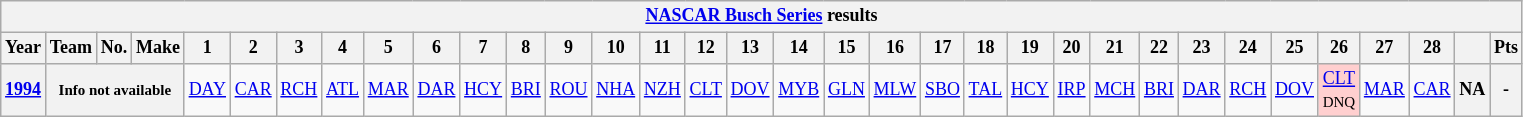<table class="wikitable" style="text-align:center; font-size:75%">
<tr>
<th colspan=42><a href='#'>NASCAR Busch Series</a> results</th>
</tr>
<tr>
<th>Year</th>
<th>Team</th>
<th>No.</th>
<th>Make</th>
<th>1</th>
<th>2</th>
<th>3</th>
<th>4</th>
<th>5</th>
<th>6</th>
<th>7</th>
<th>8</th>
<th>9</th>
<th>10</th>
<th>11</th>
<th>12</th>
<th>13</th>
<th>14</th>
<th>15</th>
<th>16</th>
<th>17</th>
<th>18</th>
<th>19</th>
<th>20</th>
<th>21</th>
<th>22</th>
<th>23</th>
<th>24</th>
<th>25</th>
<th>26</th>
<th>27</th>
<th>28</th>
<th></th>
<th>Pts</th>
</tr>
<tr>
<th><a href='#'>1994</a></th>
<th colspan=3><small>Info not available</small></th>
<td><a href='#'>DAY</a></td>
<td><a href='#'>CAR</a></td>
<td><a href='#'>RCH</a></td>
<td><a href='#'>ATL</a></td>
<td><a href='#'>MAR</a></td>
<td><a href='#'>DAR</a></td>
<td><a href='#'>HCY</a></td>
<td><a href='#'>BRI</a></td>
<td><a href='#'>ROU</a></td>
<td><a href='#'>NHA</a></td>
<td><a href='#'>NZH</a></td>
<td><a href='#'>CLT</a></td>
<td><a href='#'>DOV</a></td>
<td><a href='#'>MYB</a></td>
<td><a href='#'>GLN</a></td>
<td><a href='#'>MLW</a></td>
<td><a href='#'>SBO</a></td>
<td><a href='#'>TAL</a></td>
<td><a href='#'>HCY</a></td>
<td><a href='#'>IRP</a></td>
<td><a href='#'>MCH</a></td>
<td><a href='#'>BRI</a></td>
<td><a href='#'>DAR</a></td>
<td><a href='#'>RCH</a></td>
<td><a href='#'>DOV</a></td>
<td style="background:#FFCFCF;"><a href='#'>CLT</a><br><small>DNQ</small></td>
<td><a href='#'>MAR</a></td>
<td><a href='#'>CAR</a></td>
<th>NA</th>
<th>-</th>
</tr>
</table>
